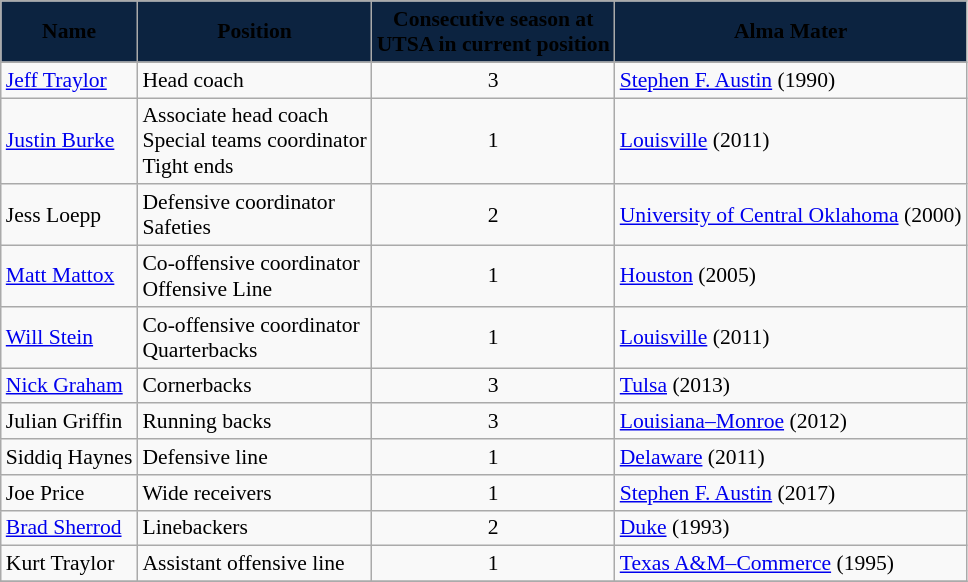<table class="wikitable" style="font-size:90%;">
<tr>
<th style="background:#0C2340;"><span>Name</span></th>
<th style="background:#0C2340;"><span>Position</span></th>
<th style="background:#0C2340;"><span>Consecutive season at<br>UTSA in current position</span></th>
<th style="background:#0C2340;"><span>Alma Mater</span></th>
</tr>
<tr>
<td><a href='#'>Jeff Traylor</a></td>
<td>Head coach</td>
<td align="center">3</td>
<td><a href='#'>Stephen F. Austin</a> (1990)</td>
</tr>
<tr>
<td><a href='#'>Justin Burke</a></td>
<td>Associate head coach<br>Special teams coordinator<br>Tight ends</td>
<td align="center">1</td>
<td><a href='#'>Louisville</a> (2011)</td>
</tr>
<tr>
<td>Jess Loepp</td>
<td>Defensive coordinator<br>Safeties</td>
<td align="center">2</td>
<td><a href='#'>University of Central Oklahoma</a> (2000)</td>
</tr>
<tr ->
<td><a href='#'>Matt Mattox</a></td>
<td>Co-offensive coordinator<br>Offensive Line</td>
<td align="center">1</td>
<td><a href='#'>Houston</a> (2005)</td>
</tr>
<tr>
<td><a href='#'>Will Stein</a></td>
<td>Co-offensive coordinator<br>Quarterbacks</td>
<td align="center">1</td>
<td><a href='#'>Louisville</a> (2011)</td>
</tr>
<tr>
<td><a href='#'>Nick Graham</a></td>
<td>Cornerbacks</td>
<td align="center">3</td>
<td><a href='#'>Tulsa</a> (2013)</td>
</tr>
<tr>
<td>Julian Griffin</td>
<td>Running backs</td>
<td align="center">3</td>
<td><a href='#'>Louisiana–Monroe</a> (2012)</td>
</tr>
<tr>
<td>Siddiq Haynes</td>
<td>Defensive line</td>
<td align="center">1</td>
<td><a href='#'>Delaware</a> (2011)</td>
</tr>
<tr>
<td>Joe Price</td>
<td>Wide receivers</td>
<td align="center">1</td>
<td><a href='#'>Stephen F. Austin</a> (2017)</td>
</tr>
<tr>
<td><a href='#'>Brad Sherrod</a></td>
<td>Linebackers</td>
<td align="center">2</td>
<td><a href='#'>Duke</a> (1993)</td>
</tr>
<tr>
<td>Kurt Traylor</td>
<td>Assistant offensive line</td>
<td align="center">1</td>
<td><a href='#'>Texas A&M–Commerce</a> (1995)</td>
</tr>
<tr>
</tr>
</table>
